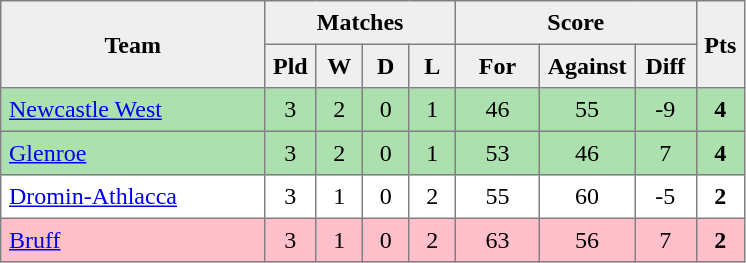<table style=border-collapse:collapse border=1 cellspacing=0 cellpadding=5>
<tr align=center bgcolor=#efefef>
<th rowspan=2 width=165>Team</th>
<th colspan=4>Matches</th>
<th colspan=3>Score</th>
<th rowspan=2width=20>Pts</th>
</tr>
<tr align=center bgcolor=#efefef>
<th width=20>Pld</th>
<th width=20>W</th>
<th width=20>D</th>
<th width=20>L</th>
<th width=45>For</th>
<th width=45>Against</th>
<th width=30>Diff</th>
</tr>
<tr align=center style="background:#ACE1AF;">
<td style="text-align:left;"><a href='#'>Newcastle West</a></td>
<td>3</td>
<td>2</td>
<td>0</td>
<td>1</td>
<td>46</td>
<td>55</td>
<td>-9</td>
<td><strong>4</strong></td>
</tr>
<tr align=center style="background:#ACE1AF;">
<td style="text-align:left;"><a href='#'>Glenroe</a></td>
<td>3</td>
<td>2</td>
<td>0</td>
<td>1</td>
<td>53</td>
<td>46</td>
<td>7</td>
<td><strong>4</strong></td>
</tr>
<tr align=center>
<td style="text-align:left;"><a href='#'>Dromin-Athlacca</a></td>
<td>3</td>
<td>1</td>
<td>0</td>
<td>2</td>
<td>55</td>
<td>60</td>
<td>-5</td>
<td><strong>2</strong></td>
</tr>
<tr align=center style="background:#FFC0CB;">
<td style="text-align:left;"><a href='#'>Bruff</a></td>
<td>3</td>
<td>1</td>
<td>0</td>
<td>2</td>
<td>63</td>
<td>56</td>
<td>7</td>
<td><strong>2</strong></td>
</tr>
</table>
